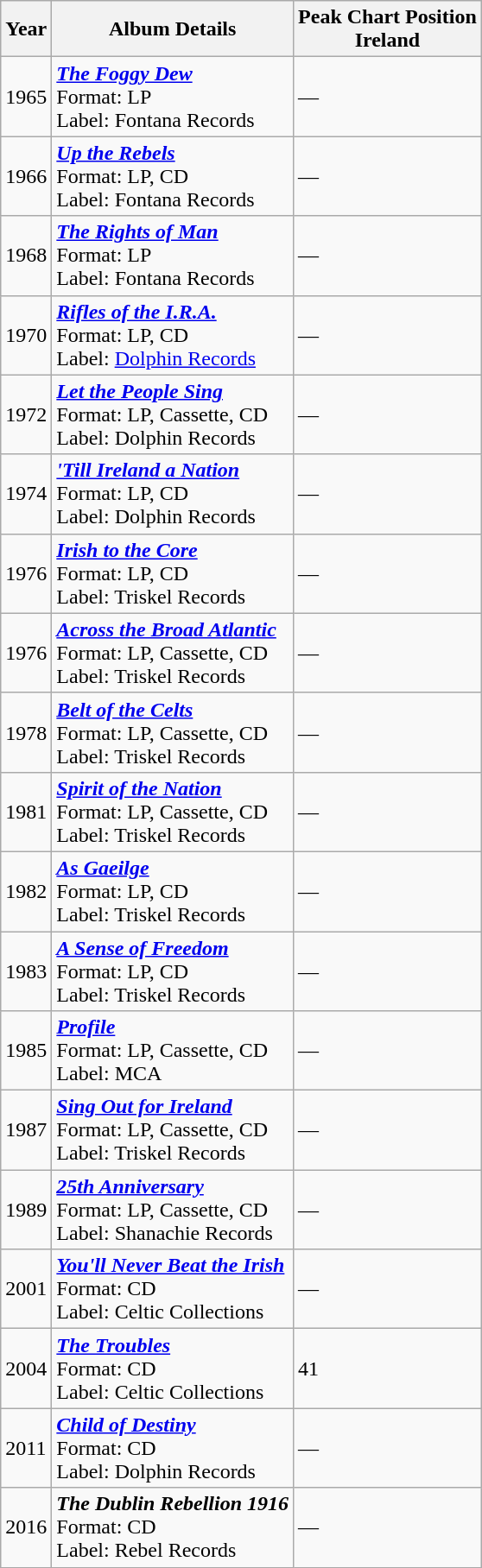<table class="wikitable" border="1">
<tr>
<th>Year</th>
<th>Album Details</th>
<th>Peak Chart Position<br>Ireland</th>
</tr>
<tr>
<td>1965</td>
<td><strong><em><a href='#'>The Foggy Dew</a></em></strong><br>Format: LP<br>Label: Fontana Records</td>
<td>—</td>
</tr>
<tr>
<td>1966</td>
<td><strong><em><a href='#'>Up the Rebels</a></em></strong><br>Format: LP, CD<br>Label: Fontana Records</td>
<td>—</td>
</tr>
<tr>
<td>1968</td>
<td><strong><em><a href='#'>The Rights of Man</a></em></strong><br>Format: LP<br>Label: Fontana Records</td>
<td>—</td>
</tr>
<tr>
<td>1970</td>
<td><strong><em><a href='#'>Rifles of the I.R.A.</a></em></strong><br>Format: LP, CD<br>Label: <a href='#'>Dolphin Records</a></td>
<td>—</td>
</tr>
<tr>
<td>1972</td>
<td><strong><em><a href='#'>Let the People Sing</a></em></strong><br>Format: LP, Cassette, CD<br>Label: Dolphin Records</td>
<td>—</td>
</tr>
<tr>
<td>1974</td>
<td><strong><em><a href='#'>'Till Ireland a Nation</a></em></strong><br>Format: LP, CD<br>Label: Dolphin Records</td>
<td>—</td>
</tr>
<tr>
<td>1976</td>
<td><strong><em><a href='#'>Irish to the Core</a></em></strong><br>Format: LP, CD<br>Label: Triskel Records</td>
<td>—</td>
</tr>
<tr>
<td>1976</td>
<td><strong><em><a href='#'>Across the Broad Atlantic</a></em></strong><br>Format: LP, Cassette, CD<br>Label: Triskel Records</td>
<td>—</td>
</tr>
<tr>
<td>1978</td>
<td><strong><em><a href='#'>Belt of the Celts</a></em></strong><br>Format: LP, Cassette, CD<br>Label: Triskel Records</td>
<td>—</td>
</tr>
<tr>
<td>1981</td>
<td><strong><em><a href='#'>Spirit of the Nation</a></em></strong><br>Format: LP, Cassette, CD<br>Label: Triskel Records</td>
<td>—</td>
</tr>
<tr>
<td>1982</td>
<td><strong><em><a href='#'>As Gaeilge</a></em></strong><br>Format: LP, CD<br>Label: Triskel Records</td>
<td>—</td>
</tr>
<tr>
<td>1983</td>
<td><strong><em><a href='#'>A Sense of Freedom</a></em></strong><br>Format: LP, CD<br>Label: Triskel Records</td>
<td>—</td>
</tr>
<tr>
<td>1985</td>
<td><strong><em><a href='#'>Profile</a></em></strong><br>Format: LP, Cassette, CD<br>Label: MCA</td>
<td>—</td>
</tr>
<tr>
<td>1987</td>
<td><strong><em><a href='#'>Sing Out for Ireland</a></em></strong><br>Format: LP, Cassette, CD<br>Label: Triskel Records</td>
<td>—</td>
</tr>
<tr>
<td>1989</td>
<td><strong><em><a href='#'>25th Anniversary</a></em></strong><br>Format: LP, Cassette, CD<br>Label: Shanachie Records</td>
<td>—</td>
</tr>
<tr>
<td>2001</td>
<td><strong><em><a href='#'>You'll Never Beat the Irish</a></em></strong><br>Format: CD<br>Label: Celtic Collections</td>
<td>—</td>
</tr>
<tr>
<td>2004</td>
<td><strong><em><a href='#'>The Troubles</a></em></strong><br>Format: CD<br>Label: Celtic Collections</td>
<td>41</td>
</tr>
<tr>
<td>2011</td>
<td><strong><em><a href='#'>Child of Destiny</a></em></strong><br>Format: CD<br>Label: Dolphin Records</td>
<td>—</td>
</tr>
<tr>
<td>2016</td>
<td><strong><em>The Dublin Rebellion 1916</em></strong><br>Format: CD<br>Label: Rebel Records</td>
<td>—</td>
</tr>
</table>
